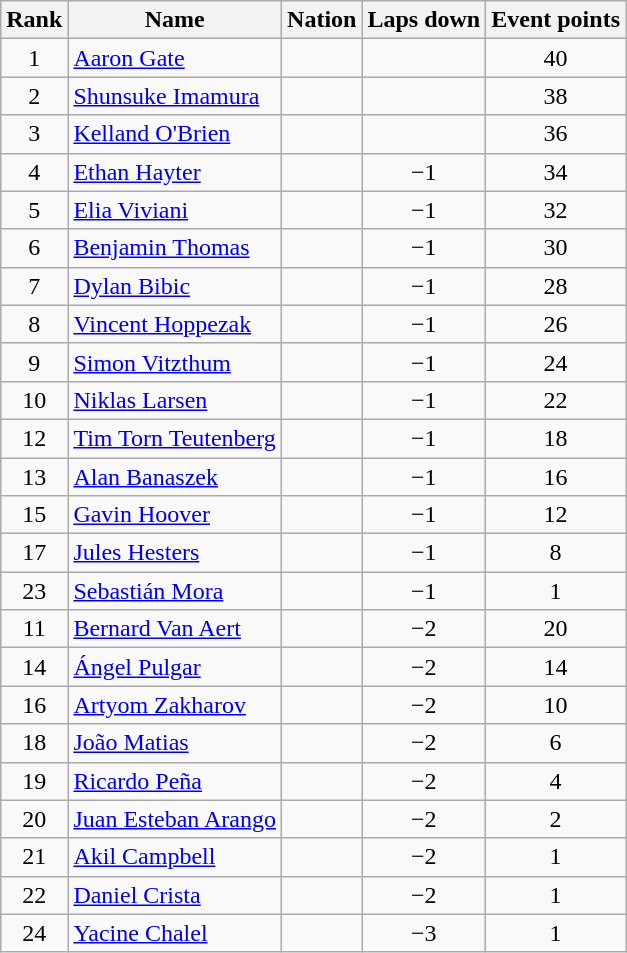<table class="wikitable sortable" style="text-align:center">
<tr>
<th>Rank</th>
<th>Name</th>
<th>Nation</th>
<th>Laps down</th>
<th>Event points</th>
</tr>
<tr>
<td>1</td>
<td align=left><a href='#'>Aaron Gate</a></td>
<td align=left></td>
<td></td>
<td>40</td>
</tr>
<tr>
<td>2</td>
<td align=left><a href='#'>Shunsuke Imamura</a></td>
<td align=left></td>
<td></td>
<td>38</td>
</tr>
<tr>
<td>3</td>
<td align=left><a href='#'>Kelland O'Brien</a></td>
<td align=left></td>
<td></td>
<td>36</td>
</tr>
<tr>
<td>4</td>
<td align=left><a href='#'>Ethan Hayter</a></td>
<td align=left></td>
<td>−1</td>
<td>34</td>
</tr>
<tr>
<td>5</td>
<td align=left><a href='#'>Elia Viviani</a></td>
<td align=left></td>
<td>−1</td>
<td>32</td>
</tr>
<tr>
<td>6</td>
<td align=left><a href='#'>Benjamin Thomas</a></td>
<td align=left></td>
<td>−1</td>
<td>30</td>
</tr>
<tr>
<td>7</td>
<td align=left><a href='#'>Dylan Bibic</a></td>
<td align=left></td>
<td>−1</td>
<td>28</td>
</tr>
<tr>
<td>8</td>
<td align=left><a href='#'>Vincent Hoppezak</a></td>
<td align=left></td>
<td>−1</td>
<td>26</td>
</tr>
<tr>
<td>9</td>
<td align=left><a href='#'>Simon Vitzthum</a></td>
<td align=left></td>
<td>−1</td>
<td>24</td>
</tr>
<tr>
<td>10</td>
<td align=left><a href='#'>Niklas Larsen</a></td>
<td align=left></td>
<td>−1</td>
<td>22</td>
</tr>
<tr>
<td>12</td>
<td align=left><a href='#'>Tim Torn Teutenberg</a></td>
<td align=left></td>
<td>−1</td>
<td>18</td>
</tr>
<tr>
<td>13</td>
<td align=left><a href='#'>Alan Banaszek</a></td>
<td align=left></td>
<td>−1</td>
<td>16</td>
</tr>
<tr>
<td>15</td>
<td align=left><a href='#'>Gavin Hoover</a></td>
<td align=left></td>
<td>−1</td>
<td>12</td>
</tr>
<tr>
<td>17</td>
<td align=left><a href='#'>Jules Hesters</a></td>
<td align=left></td>
<td>−1</td>
<td>8</td>
</tr>
<tr>
<td>23</td>
<td align=left><a href='#'>Sebastián Mora</a></td>
<td align=left></td>
<td>−1</td>
<td>1</td>
</tr>
<tr>
<td>11</td>
<td align=left><a href='#'>Bernard Van Aert</a></td>
<td align=left></td>
<td>−2</td>
<td>20</td>
</tr>
<tr>
<td>14</td>
<td align=left><a href='#'>Ángel Pulgar</a></td>
<td align=left></td>
<td>−2</td>
<td>14</td>
</tr>
<tr>
<td>16</td>
<td align=left><a href='#'>Artyom Zakharov</a></td>
<td align=left></td>
<td>−2</td>
<td>10</td>
</tr>
<tr>
<td>18</td>
<td align=left><a href='#'>João Matias</a></td>
<td align=left></td>
<td>−2</td>
<td>6</td>
</tr>
<tr>
<td>19</td>
<td align=left><a href='#'>Ricardo Peña</a></td>
<td align=left></td>
<td>−2</td>
<td>4</td>
</tr>
<tr>
<td>20</td>
<td align=left><a href='#'>Juan Esteban Arango</a></td>
<td align=left></td>
<td>−2</td>
<td>2</td>
</tr>
<tr>
<td>21</td>
<td align=left><a href='#'>Akil Campbell</a></td>
<td align=left></td>
<td>−2</td>
<td>1</td>
</tr>
<tr>
<td>22</td>
<td align=left><a href='#'>Daniel Crista</a></td>
<td align=left></td>
<td>−2</td>
<td>1</td>
</tr>
<tr>
<td>24</td>
<td align=left><a href='#'>Yacine Chalel</a></td>
<td align=left></td>
<td>−3</td>
<td>1</td>
</tr>
</table>
